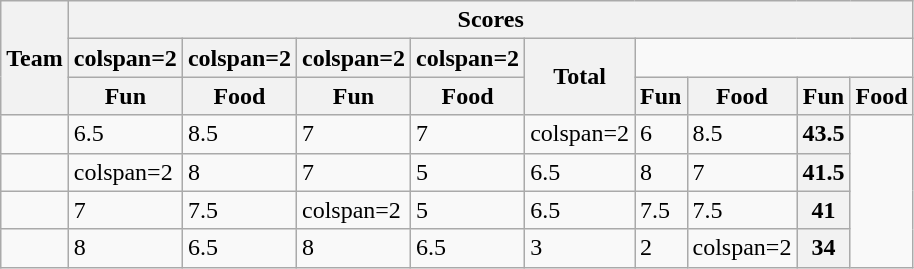<table class="wikitable">
<tr>
<th rowspan=3>Team</th>
<th colspan=9>Scores</th>
</tr>
<tr>
<th>colspan=2 </th>
<th>colspan=2 </th>
<th>colspan=2 </th>
<th>colspan=2 </th>
<th rowspan=2>Total</th>
</tr>
<tr>
<th>Fun</th>
<th>Food</th>
<th>Fun</th>
<th>Food</th>
<th>Fun</th>
<th>Food</th>
<th>Fun</th>
<th>Food</th>
</tr>
<tr>
<td></td>
<td>6.5</td>
<td>8.5</td>
<td>7</td>
<td>7</td>
<td>colspan=2 </td>
<td>6</td>
<td>8.5</td>
<th>43.5</th>
</tr>
<tr>
<td></td>
<td>colspan=2 </td>
<td>8</td>
<td>7</td>
<td>5</td>
<td>6.5</td>
<td>8</td>
<td>7</td>
<th>41.5</th>
</tr>
<tr>
<td></td>
<td>7</td>
<td>7.5</td>
<td>colspan=2 </td>
<td>5</td>
<td>6.5</td>
<td>7.5</td>
<td>7.5</td>
<th>41</th>
</tr>
<tr>
<td></td>
<td>8</td>
<td>6.5</td>
<td>8</td>
<td>6.5</td>
<td>3</td>
<td>2</td>
<td>colspan=2 </td>
<th>34</th>
</tr>
</table>
